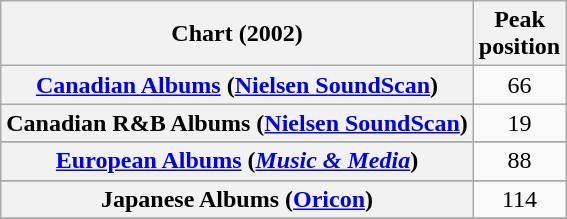<table class="wikitable sortable plainrowheaders" style="text-align:center">
<tr>
<th scope="col">Chart (2002)</th>
<th scope="col">Peak<br>position</th>
</tr>
<tr>
<th scope="row"><a href='#'>Canadian Albums</a> (<a href='#'>Nielsen SoundScan</a>)</th>
<td>66</td>
</tr>
<tr>
<th scope="row">Canadian R&B Albums (<a href='#'>Nielsen SoundScan</a>)</th>
<td style="text-align:center;">19</td>
</tr>
<tr>
</tr>
<tr>
<th scope="row"><a href='#'>European Albums</a> (<em><a href='#'>Music & Media</a></em>)</th>
<td>88</td>
</tr>
<tr>
</tr>
<tr>
</tr>
<tr>
<th scope="row">Japanese Albums (<a href='#'>Oricon</a>)</th>
<td>114</td>
</tr>
<tr>
</tr>
<tr>
</tr>
<tr>
</tr>
<tr>
</tr>
<tr>
</tr>
</table>
